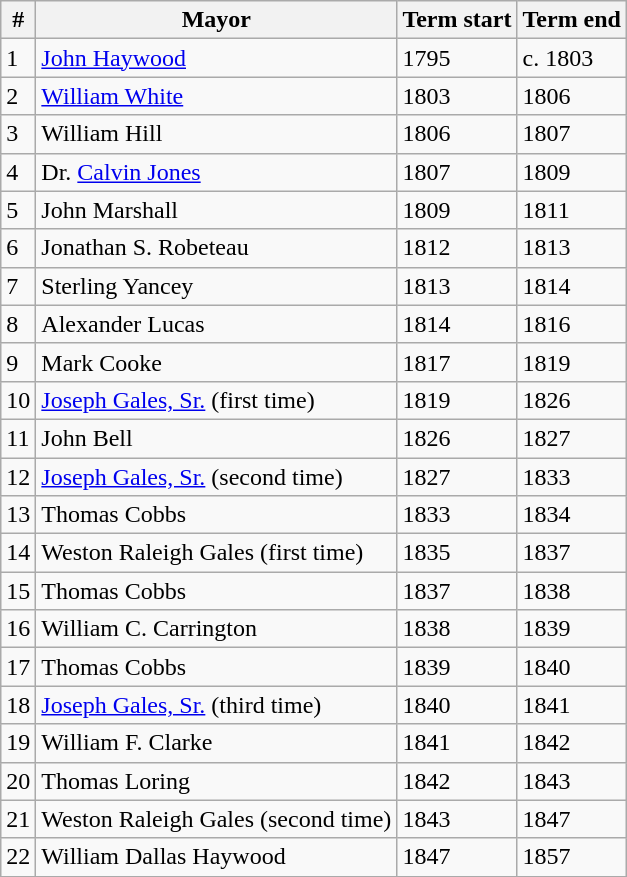<table class="wikitable sortable">
<tr>
<th align=center>#</th>
<th>Mayor</th>
<th>Term start</th>
<th>Term end</th>
</tr>
<tr>
<td>1</td>
<td><a href='#'>John Haywood</a></td>
<td>1795</td>
<td>c. 1803</td>
</tr>
<tr>
<td>2</td>
<td><a href='#'>William White</a></td>
<td>1803</td>
<td>1806</td>
</tr>
<tr>
<td>3</td>
<td>William Hill</td>
<td>1806</td>
<td>1807</td>
</tr>
<tr>
<td>4</td>
<td>Dr. <a href='#'>Calvin Jones</a></td>
<td>1807</td>
<td>1809</td>
</tr>
<tr>
<td>5</td>
<td>John Marshall</td>
<td>1809</td>
<td>1811</td>
</tr>
<tr>
<td>6</td>
<td>Jonathan S. Robeteau</td>
<td>1812</td>
<td>1813</td>
</tr>
<tr>
<td>7</td>
<td>Sterling Yancey</td>
<td>1813</td>
<td>1814</td>
</tr>
<tr>
<td>8</td>
<td>Alexander Lucas</td>
<td>1814</td>
<td>1816</td>
</tr>
<tr>
<td>9</td>
<td>Mark Cooke</td>
<td>1817</td>
<td>1819</td>
</tr>
<tr>
<td>10</td>
<td><a href='#'>Joseph Gales, Sr.</a> (first time)</td>
<td>1819</td>
<td>1826</td>
</tr>
<tr>
<td>11</td>
<td>John Bell</td>
<td>1826</td>
<td>1827</td>
</tr>
<tr>
<td>12</td>
<td><a href='#'>Joseph Gales, Sr.</a> (second time)</td>
<td>1827</td>
<td>1833</td>
</tr>
<tr>
<td>13</td>
<td>Thomas Cobbs</td>
<td>1833</td>
<td>1834</td>
</tr>
<tr>
<td>14</td>
<td>Weston Raleigh Gales (first time)</td>
<td>1835</td>
<td>1837</td>
</tr>
<tr>
<td>15</td>
<td>Thomas Cobbs</td>
<td>1837</td>
<td>1838</td>
</tr>
<tr>
<td>16</td>
<td>William C. Carrington</td>
<td>1838</td>
<td>1839</td>
</tr>
<tr>
<td>17</td>
<td>Thomas Cobbs</td>
<td>1839</td>
<td>1840</td>
</tr>
<tr>
<td>18</td>
<td><a href='#'>Joseph Gales, Sr.</a> (third time)</td>
<td>1840</td>
<td>1841</td>
</tr>
<tr>
<td>19</td>
<td>William F. Clarke</td>
<td>1841</td>
<td>1842</td>
</tr>
<tr>
<td>20</td>
<td>Thomas Loring</td>
<td>1842</td>
<td>1843</td>
</tr>
<tr>
<td>21</td>
<td>Weston Raleigh Gales (second time)</td>
<td>1843</td>
<td>1847</td>
</tr>
<tr>
<td>22</td>
<td>William Dallas Haywood</td>
<td>1847</td>
<td>1857</td>
</tr>
<tr>
</tr>
</table>
